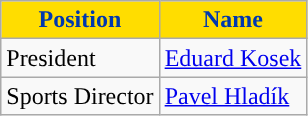<table class="wikitable">
<tr>
<th style="color:#0038AF; background:#FFDD00">Position</th>
<th style="color:#0038AF; background:#FFDD00">Name</th>
</tr>
<tr>
<td>President</td>
<td> <a href='#'>Eduard Kosek</a></td>
</tr>
<tr>
<td>Sports Director</td>
<td> <a href='#'>Pavel Hladík</a></td>
</tr>
</table>
